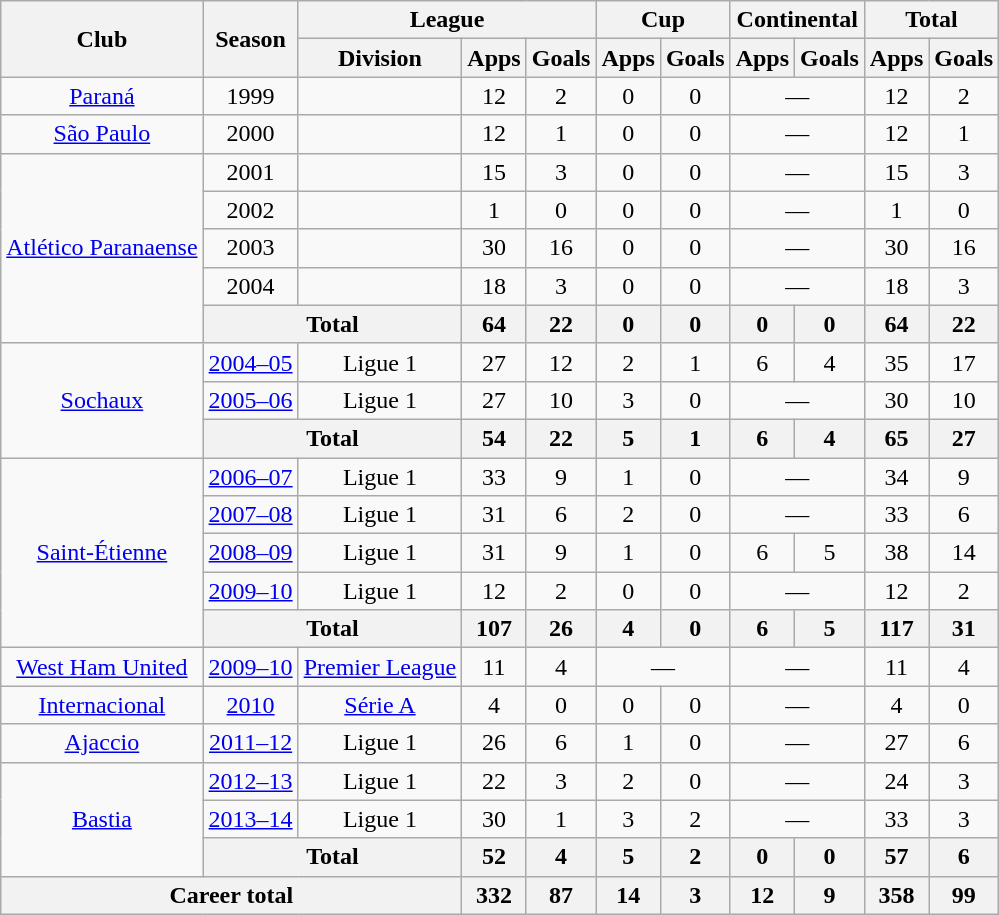<table class="wikitable" style="text-align:center">
<tr>
<th rowspan="2">Club</th>
<th rowspan="2">Season</th>
<th colspan="3">League</th>
<th colspan="2">Cup</th>
<th colspan="2">Continental</th>
<th colspan="2">Total</th>
</tr>
<tr>
<th>Division</th>
<th>Apps</th>
<th>Goals</th>
<th>Apps</th>
<th>Goals</th>
<th>Apps</th>
<th>Goals</th>
<th>Apps</th>
<th>Goals</th>
</tr>
<tr>
<td><a href='#'>Paraná</a></td>
<td>1999</td>
<td></td>
<td>12</td>
<td>2</td>
<td>0</td>
<td>0</td>
<td colspan="2">—</td>
<td>12</td>
<td>2</td>
</tr>
<tr>
<td><a href='#'>São Paulo</a></td>
<td>2000</td>
<td></td>
<td>12</td>
<td>1</td>
<td>0</td>
<td>0</td>
<td colspan="2">—</td>
<td>12</td>
<td>1</td>
</tr>
<tr>
<td rowspan="5"><a href='#'>Atlético Paranaense</a></td>
<td>2001</td>
<td></td>
<td>15</td>
<td>3</td>
<td>0</td>
<td>0</td>
<td colspan="2">—</td>
<td>15</td>
<td>3</td>
</tr>
<tr>
<td>2002</td>
<td></td>
<td>1</td>
<td>0</td>
<td>0</td>
<td>0</td>
<td colspan="2">—</td>
<td>1</td>
<td>0</td>
</tr>
<tr>
<td>2003</td>
<td></td>
<td>30</td>
<td>16</td>
<td>0</td>
<td>0</td>
<td colspan="2">—</td>
<td>30</td>
<td>16</td>
</tr>
<tr>
<td>2004</td>
<td></td>
<td>18</td>
<td>3</td>
<td>0</td>
<td>0</td>
<td colspan="2">—</td>
<td>18</td>
<td>3</td>
</tr>
<tr>
<th colspan="2">Total</th>
<th>64</th>
<th>22</th>
<th>0</th>
<th>0</th>
<th>0</th>
<th>0</th>
<th>64</th>
<th>22</th>
</tr>
<tr>
<td rowspan="3"><a href='#'>Sochaux</a></td>
<td><a href='#'>2004–05</a></td>
<td>Ligue 1</td>
<td>27</td>
<td>12</td>
<td>2</td>
<td>1</td>
<td>6</td>
<td>4</td>
<td>35</td>
<td>17</td>
</tr>
<tr>
<td><a href='#'>2005–06</a></td>
<td>Ligue 1</td>
<td>27</td>
<td>10</td>
<td>3</td>
<td>0</td>
<td colspan="2">—</td>
<td>30</td>
<td>10</td>
</tr>
<tr>
<th colspan="2">Total</th>
<th>54</th>
<th>22</th>
<th>5</th>
<th>1</th>
<th>6</th>
<th>4</th>
<th>65</th>
<th>27</th>
</tr>
<tr>
<td rowspan="5"><a href='#'>Saint-Étienne</a></td>
<td><a href='#'>2006–07</a></td>
<td>Ligue 1</td>
<td>33</td>
<td>9</td>
<td>1</td>
<td>0</td>
<td colspan="2">—</td>
<td>34</td>
<td>9</td>
</tr>
<tr>
<td><a href='#'>2007–08</a></td>
<td>Ligue 1</td>
<td>31</td>
<td>6</td>
<td>2</td>
<td>0</td>
<td colspan="2">—</td>
<td>33</td>
<td>6</td>
</tr>
<tr>
<td><a href='#'>2008–09</a></td>
<td>Ligue 1</td>
<td>31</td>
<td>9</td>
<td>1</td>
<td>0</td>
<td>6</td>
<td>5</td>
<td>38</td>
<td>14</td>
</tr>
<tr>
<td><a href='#'>2009–10</a></td>
<td>Ligue 1</td>
<td>12</td>
<td>2</td>
<td>0</td>
<td>0</td>
<td colspan="2">—</td>
<td>12</td>
<td>2</td>
</tr>
<tr>
<th colspan="2">Total</th>
<th>107</th>
<th>26</th>
<th>4</th>
<th>0</th>
<th>6</th>
<th>5</th>
<th>117</th>
<th>31</th>
</tr>
<tr>
<td><a href='#'>West Ham United</a></td>
<td><a href='#'>2009–10</a></td>
<td><a href='#'>Premier League</a></td>
<td>11</td>
<td>4</td>
<td colspan="2">—</td>
<td colspan="2">—</td>
<td>11</td>
<td>4</td>
</tr>
<tr>
<td><a href='#'>Internacional</a></td>
<td><a href='#'>2010</a></td>
<td><a href='#'>Série A</a></td>
<td>4</td>
<td>0</td>
<td>0</td>
<td>0</td>
<td colspan="2">—</td>
<td>4</td>
<td>0</td>
</tr>
<tr>
<td><a href='#'>Ajaccio</a></td>
<td><a href='#'>2011–12</a></td>
<td>Ligue 1</td>
<td>26</td>
<td>6</td>
<td>1</td>
<td>0</td>
<td colspan="2">—</td>
<td>27</td>
<td>6</td>
</tr>
<tr>
<td rowspan="3"><a href='#'>Bastia</a></td>
<td><a href='#'>2012–13</a></td>
<td>Ligue 1</td>
<td>22</td>
<td>3</td>
<td>2</td>
<td>0</td>
<td colspan="2">—</td>
<td>24</td>
<td>3</td>
</tr>
<tr>
<td><a href='#'>2013–14</a></td>
<td>Ligue 1</td>
<td>30</td>
<td>1</td>
<td>3</td>
<td>2</td>
<td colspan="2">—</td>
<td>33</td>
<td>3</td>
</tr>
<tr>
<th colspan="2">Total</th>
<th>52</th>
<th>4</th>
<th>5</th>
<th>2</th>
<th>0</th>
<th>0</th>
<th>57</th>
<th>6</th>
</tr>
<tr>
<th colspan="3">Career total</th>
<th>332</th>
<th>87</th>
<th>14</th>
<th>3</th>
<th>12</th>
<th>9</th>
<th>358</th>
<th>99</th>
</tr>
</table>
